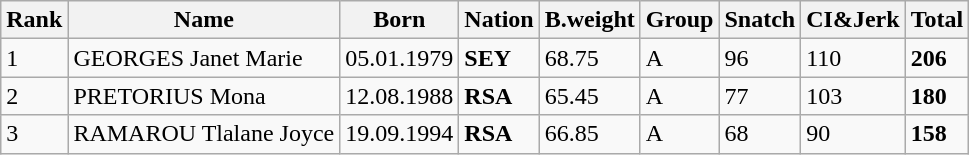<table class="wikitable">
<tr>
<th>Rank</th>
<th>Name</th>
<th>Born</th>
<th>Nation</th>
<th>B.weight</th>
<th>Group</th>
<th>Snatch</th>
<th>CI&Jerk</th>
<th>Total</th>
</tr>
<tr>
<td>1</td>
<td>GEORGES Janet Marie</td>
<td>05.01.1979</td>
<td><strong>SEY</strong></td>
<td>68.75</td>
<td>A</td>
<td>96</td>
<td>110</td>
<td><strong>206</strong></td>
</tr>
<tr>
<td>2</td>
<td>PRETORIUS Mona</td>
<td>12.08.1988</td>
<td><strong>RSA</strong></td>
<td>65.45</td>
<td>A</td>
<td>77</td>
<td>103</td>
<td><strong>180</strong></td>
</tr>
<tr>
<td>3</td>
<td>RAMAROU Tlalane Joyce</td>
<td>19.09.1994</td>
<td><strong>RSA</strong></td>
<td>66.85</td>
<td>A</td>
<td>68</td>
<td>90</td>
<td><strong>158</strong></td>
</tr>
</table>
